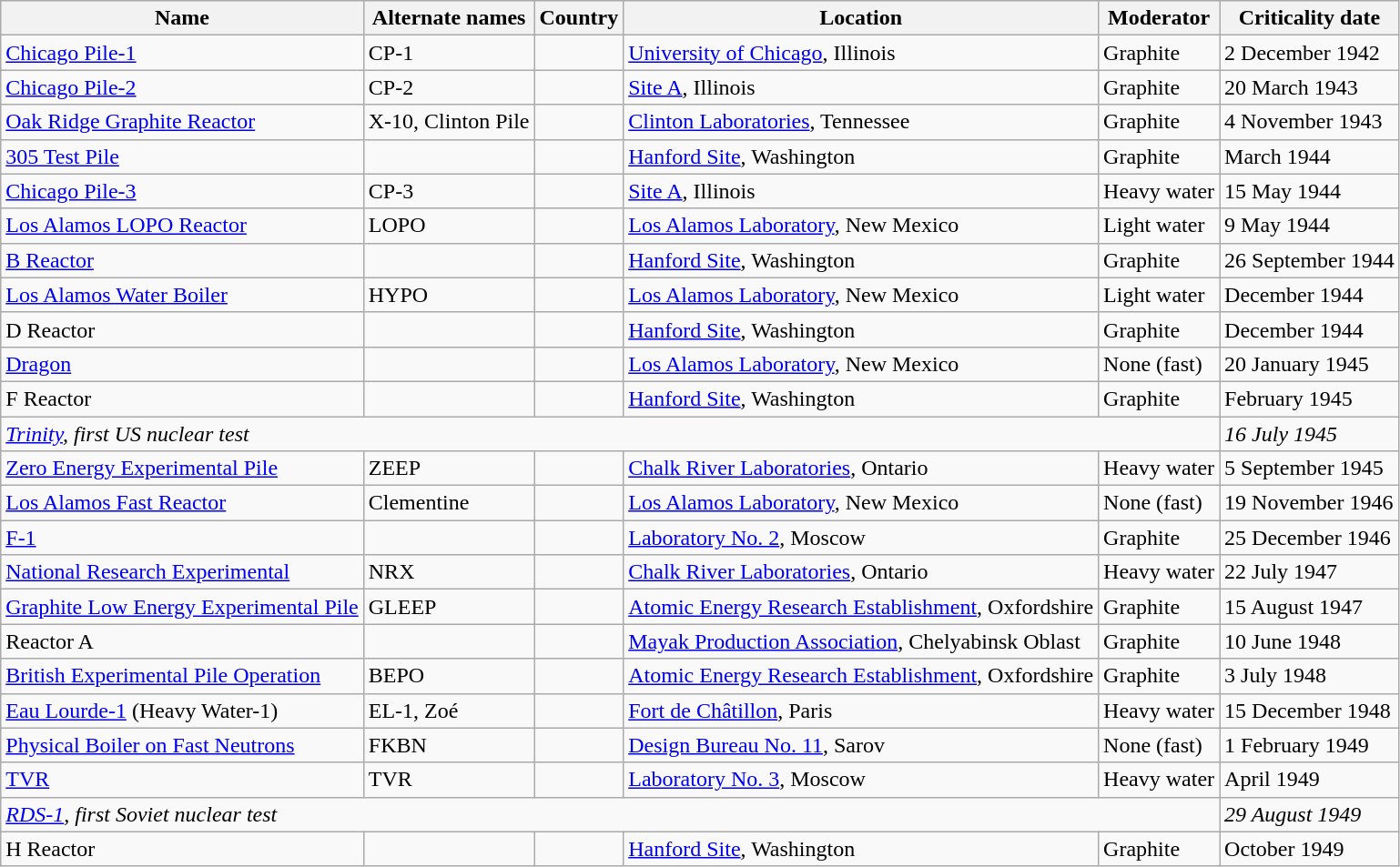<table class="wikitable sortable mw-collapsible">
<tr>
<th>Name</th>
<th>Alternate names</th>
<th>Country</th>
<th>Location</th>
<th>Moderator</th>
<th>Criticality date</th>
</tr>
<tr>
<td><a href='#'>Chicago Pile-1</a></td>
<td>CP-1</td>
<td></td>
<td><a href='#'>University of Chicago</a>, Illinois</td>
<td>Graphite</td>
<td>2 December 1942</td>
</tr>
<tr>
<td><a href='#'>Chicago Pile-2</a></td>
<td>CP-2</td>
<td></td>
<td><a href='#'>Site A</a>, Illinois</td>
<td>Graphite</td>
<td>20 March 1943</td>
</tr>
<tr>
<td><a href='#'>Oak Ridge Graphite Reactor</a></td>
<td>X-10, Clinton Pile</td>
<td></td>
<td><a href='#'>Clinton Laboratories</a>, Tennessee</td>
<td>Graphite</td>
<td>4 November 1943</td>
</tr>
<tr>
<td><a href='#'>305 Test Pile</a></td>
<td></td>
<td></td>
<td><a href='#'>Hanford Site</a>, Washington</td>
<td>Graphite</td>
<td>March 1944</td>
</tr>
<tr>
<td><a href='#'>Chicago Pile-3</a></td>
<td>CP-3</td>
<td></td>
<td><a href='#'>Site A</a>, Illinois</td>
<td>Heavy water</td>
<td>15 May 1944</td>
</tr>
<tr>
<td><a href='#'>Los Alamos LOPO Reactor</a></td>
<td>LOPO</td>
<td></td>
<td><a href='#'>Los Alamos Laboratory</a>, New Mexico</td>
<td>Light water</td>
<td>9 May 1944</td>
</tr>
<tr>
<td><a href='#'>B Reactor</a></td>
<td></td>
<td></td>
<td><a href='#'>Hanford Site</a>, Washington</td>
<td>Graphite</td>
<td>26 September 1944</td>
</tr>
<tr>
<td><a href='#'>Los Alamos Water Boiler</a></td>
<td>HYPO</td>
<td></td>
<td><a href='#'>Los Alamos Laboratory</a>, New Mexico</td>
<td>Light water</td>
<td>December 1944</td>
</tr>
<tr>
<td>D Reactor</td>
<td></td>
<td></td>
<td><a href='#'>Hanford Site</a>, Washington</td>
<td>Graphite</td>
<td>December 1944</td>
</tr>
<tr>
<td><a href='#'>Dragon</a></td>
<td></td>
<td></td>
<td><a href='#'>Los Alamos Laboratory</a>, New Mexico</td>
<td>None (fast)</td>
<td>20 January 1945</td>
</tr>
<tr>
<td>F Reactor</td>
<td></td>
<td></td>
<td><a href='#'>Hanford Site</a>, Washington</td>
<td>Graphite</td>
<td>February 1945</td>
</tr>
<tr>
<td colspan="5"><em><a href='#'>Trinity</a>, first US nuclear test</em></td>
<td><em>16 July 1945</em></td>
</tr>
<tr>
<td><a href='#'>Zero Energy Experimental Pile</a></td>
<td>ZEEP</td>
<td></td>
<td><a href='#'>Chalk River Laboratories</a>, Ontario</td>
<td>Heavy water</td>
<td>5 September 1945</td>
</tr>
<tr>
<td><a href='#'>Los Alamos Fast Reactor</a></td>
<td>Clementine</td>
<td></td>
<td><a href='#'>Los Alamos Laboratory</a>, New Mexico</td>
<td>None (fast)</td>
<td>19 November 1946</td>
</tr>
<tr>
<td><a href='#'>F-1</a></td>
<td></td>
<td></td>
<td><a href='#'>Laboratory No. 2</a>, Moscow</td>
<td>Graphite</td>
<td>25 December 1946</td>
</tr>
<tr>
<td><a href='#'>National Research Experimental</a></td>
<td>NRX</td>
<td></td>
<td><a href='#'>Chalk River Laboratories</a>, Ontario</td>
<td>Heavy water</td>
<td>22 July 1947</td>
</tr>
<tr>
<td><a href='#'>Graphite Low Energy Experimental Pile</a></td>
<td>GLEEP</td>
<td></td>
<td><a href='#'>Atomic Energy Research Establishment</a>, Oxfordshire</td>
<td>Graphite</td>
<td>15 August 1947</td>
</tr>
<tr>
<td>Reactor A</td>
<td></td>
<td></td>
<td><a href='#'>Mayak Production Association</a>, Chelyabinsk Oblast</td>
<td>Graphite</td>
<td>10 June 1948</td>
</tr>
<tr>
<td><a href='#'>British Experimental Pile Operation</a></td>
<td>BEPO</td>
<td></td>
<td><a href='#'>Atomic Energy Research Establishment</a>, Oxfordshire</td>
<td>Graphite</td>
<td>3 July 1948</td>
</tr>
<tr>
<td><a href='#'>Eau Lourde-1</a> (Heavy Water-1)</td>
<td>EL-1, Zoé</td>
<td></td>
<td><a href='#'>Fort de Châtillon</a>, Paris</td>
<td>Heavy water</td>
<td>15 December 1948</td>
</tr>
<tr>
<td><a href='#'>Physical Boiler on Fast Neutrons</a></td>
<td>FKBN</td>
<td></td>
<td><a href='#'>Design Bureau No. 11</a>, Sarov</td>
<td>None (fast)</td>
<td>1 February 1949</td>
</tr>
<tr>
<td><a href='#'>TVR</a></td>
<td>TVR</td>
<td></td>
<td><a href='#'>Laboratory No. 3</a>, Moscow</td>
<td>Heavy water</td>
<td>April 1949</td>
</tr>
<tr>
<td colspan="5"><em><a href='#'>RDS-1</a>, first Soviet nuclear test</em></td>
<td><em>29 August 1949</em></td>
</tr>
<tr>
<td>H Reactor</td>
<td></td>
<td></td>
<td><a href='#'>Hanford Site</a>, Washington</td>
<td>Graphite</td>
<td>October 1949</td>
</tr>
</table>
